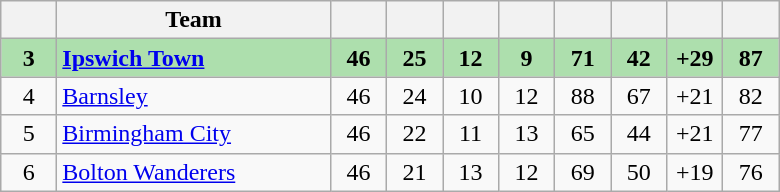<table class="wikitable" style="text-align:center">
<tr>
<th width="30"></th>
<th width="175">Team</th>
<th width="30"></th>
<th width="30"></th>
<th width="30"></th>
<th width="30"></th>
<th width="30"></th>
<th width="30"></th>
<th width="30"></th>
<th width="30"></th>
</tr>
<tr bgcolor=#ADDFAD>
<td><strong>3</strong></td>
<td align=left><strong><a href='#'>Ipswich Town</a></strong></td>
<td><strong>46</strong></td>
<td><strong>25</strong></td>
<td><strong>12</strong></td>
<td><strong>9</strong></td>
<td><strong>71</strong></td>
<td><strong>42</strong></td>
<td><strong>+29</strong></td>
<td><strong>87</strong></td>
</tr>
<tr>
<td>4</td>
<td align=left><a href='#'>Barnsley</a></td>
<td>46</td>
<td>24</td>
<td>10</td>
<td>12</td>
<td>88</td>
<td>67</td>
<td>+21</td>
<td>82</td>
</tr>
<tr>
<td>5</td>
<td align=left><a href='#'>Birmingham City</a></td>
<td>46</td>
<td>22</td>
<td>11</td>
<td>13</td>
<td>65</td>
<td>44</td>
<td>+21</td>
<td>77</td>
</tr>
<tr>
<td>6</td>
<td align=left><a href='#'>Bolton Wanderers</a></td>
<td>46</td>
<td>21</td>
<td>13</td>
<td>12</td>
<td>69</td>
<td>50</td>
<td>+19</td>
<td>76</td>
</tr>
</table>
